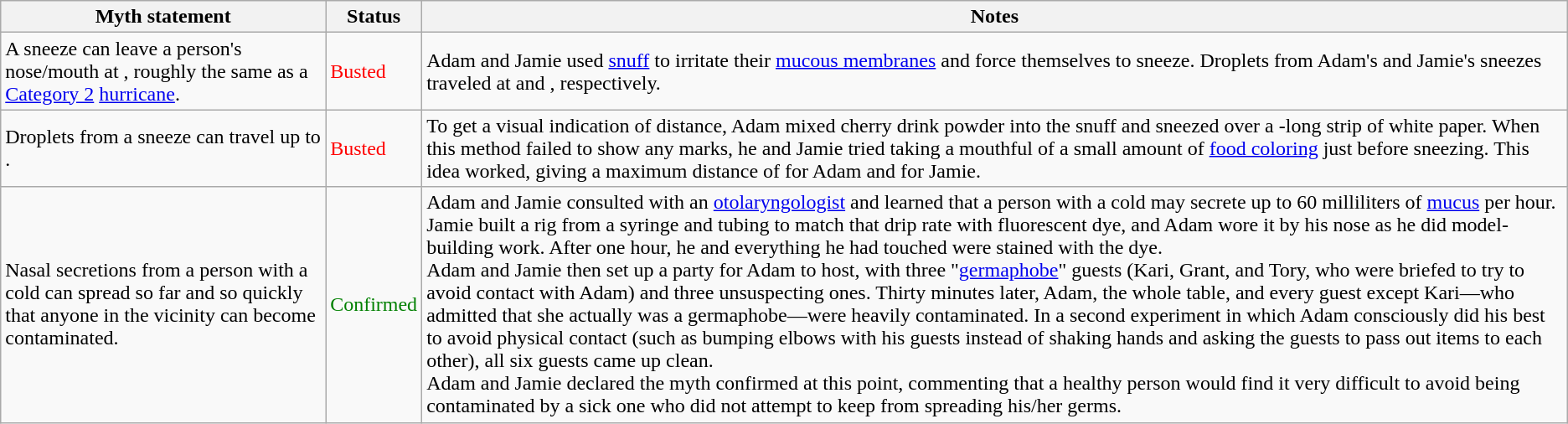<table class="wikitable plainrowheaders">
<tr>
<th>Myth statement</th>
<th>Status</th>
<th>Notes</th>
</tr>
<tr>
<td>A sneeze can leave a person's nose/mouth at , roughly the same as a <a href='#'>Category 2</a> <a href='#'>hurricane</a>.</td>
<td style="color:red">Busted</td>
<td>Adam and Jamie used <a href='#'>snuff</a> to irritate their <a href='#'>mucous membranes</a> and force themselves to sneeze. Droplets from Adam's and Jamie's sneezes traveled at  and , respectively.</td>
</tr>
<tr>
<td>Droplets from a sneeze can travel up to .</td>
<td style="color:red">Busted</td>
<td>To get a visual indication of distance, Adam mixed cherry drink powder into the snuff and sneezed over a -long strip of white paper. When this method failed to show any marks, he and Jamie tried taking a mouthful of a small amount of <a href='#'>food coloring</a> just before sneezing. This idea worked, giving a maximum distance of  for Adam and  for Jamie.</td>
</tr>
<tr>
<td>Nasal secretions from a person with a cold can spread so far and so quickly that anyone in the vicinity can become contaminated.</td>
<td style="color:green">Confirmed</td>
<td>Adam and Jamie consulted with an <a href='#'>otolaryngologist</a> and learned that a person with a cold may secrete up to 60 milliliters of <a href='#'>mucus</a> per hour. Jamie built a rig from a syringe and tubing to match that drip rate with fluorescent dye, and Adam wore it by his nose as he did model-building work. After one hour, he and everything he had touched were stained with the dye.<br>Adam and Jamie then set up a party for Adam to host, with three "<a href='#'>germaphobe</a>" guests (Kari, Grant, and Tory, who were briefed to try to avoid contact with Adam) and three unsuspecting ones. Thirty minutes later, Adam, the whole table, and every guest except Kari—who admitted that she actually was a germaphobe—were heavily contaminated. In a second experiment in which Adam consciously did his best to avoid physical contact (such as bumping elbows with his guests instead of shaking hands and asking the guests to pass out items to each other), all six guests came up clean.<br>Adam and Jamie declared the myth confirmed at this point, commenting that a healthy person would find it very difficult to avoid being contaminated by a sick one who did not attempt to keep from spreading his/her germs.</td>
</tr>
</table>
